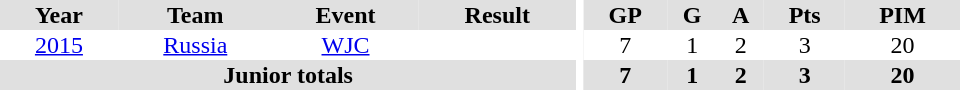<table border="0" cellpadding="1" cellspacing="0" ID="Table3" style="text-align:center; width:40em">
<tr ALIGN="center" bgcolor="#e0e0e0">
<th>Year</th>
<th>Team</th>
<th>Event</th>
<th>Result</th>
<th rowspan="99" bgcolor="#ffffff"></th>
<th>GP</th>
<th>G</th>
<th>A</th>
<th>Pts</th>
<th>PIM</th>
</tr>
<tr>
<td><a href='#'>2015</a></td>
<td><a href='#'>Russia</a></td>
<td><a href='#'>WJC</a></td>
<td></td>
<td>7</td>
<td>1</td>
<td>2</td>
<td>3</td>
<td>20</td>
</tr>
<tr bgcolor="#e0e0e0">
<th colspan="4">Junior totals</th>
<th>7</th>
<th>1</th>
<th>2</th>
<th>3</th>
<th>20</th>
</tr>
</table>
